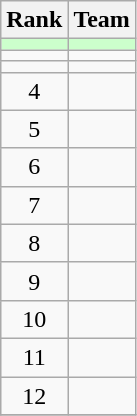<table class="wikitable">
<tr>
<th>Rank</th>
<th>Team</th>
</tr>
<tr bgcolor=ccffcc>
<td align=center></td>
<td></td>
</tr>
<tr>
<td align=center></td>
<td></td>
</tr>
<tr>
<td align=center></td>
<td></td>
</tr>
<tr>
<td align=center>4</td>
<td></td>
</tr>
<tr>
<td align=center>5</td>
<td></td>
</tr>
<tr>
<td align=center>6</td>
<td></td>
</tr>
<tr>
<td align=center>7</td>
<td></td>
</tr>
<tr>
<td align=center>8</td>
<td></td>
</tr>
<tr>
<td align=center>9</td>
<td></td>
</tr>
<tr>
<td align=center>10</td>
<td></td>
</tr>
<tr>
<td align=center>11</td>
<td></td>
</tr>
<tr>
<td align=center>12</td>
<td></td>
</tr>
<tr>
</tr>
</table>
